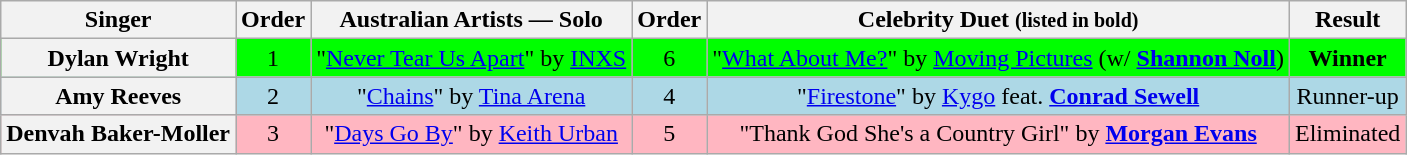<table class="wikitable plainrowheaders" style="text-align:center;">
<tr>
<th scope="col">Singer</th>
<th scope="col">Order</th>
<th scope="col">Australian Artists — Solo</th>
<th scope="col">Order</th>
<th scope="col">Celebrity Duet <small>(listed in bold)</small></th>
<th scope="col">Result</th>
</tr>
<tr style="background:lime"|>
<th scope=row>Dylan Wright</th>
<td>1</td>
<td>"<a href='#'>Never Tear Us Apart</a>" by <a href='#'>INXS</a></td>
<td>6</td>
<td>"<a href='#'>What About Me?</a>" by <a href='#'>Moving Pictures</a> (w/ <strong><a href='#'>Shannon Noll</a></strong>)</td>
<td><strong>Winner</strong></td>
</tr>
<tr style="background-color:lightblue"|>
<th scope=row>Amy Reeves</th>
<td>2</td>
<td>"<a href='#'>Chains</a>" by <a href='#'>Tina Arena</a></td>
<td>4</td>
<td>"<a href='#'>Firestone</a>" by <a href='#'>Kygo</a> feat. <strong><a href='#'>Conrad Sewell</a></strong></td>
<td>Runner-up</td>
</tr>
<tr style="background-color:lightpink"|>
<th scope=row>Denvah Baker-Moller</th>
<td>3</td>
<td>"<a href='#'>Days Go By</a>" by <a href='#'>Keith Urban</a></td>
<td>5</td>
<td>"Thank God She's a Country Girl" by <strong><a href='#'>Morgan Evans</a></strong></td>
<td>Eliminated</td>
</tr>
</table>
